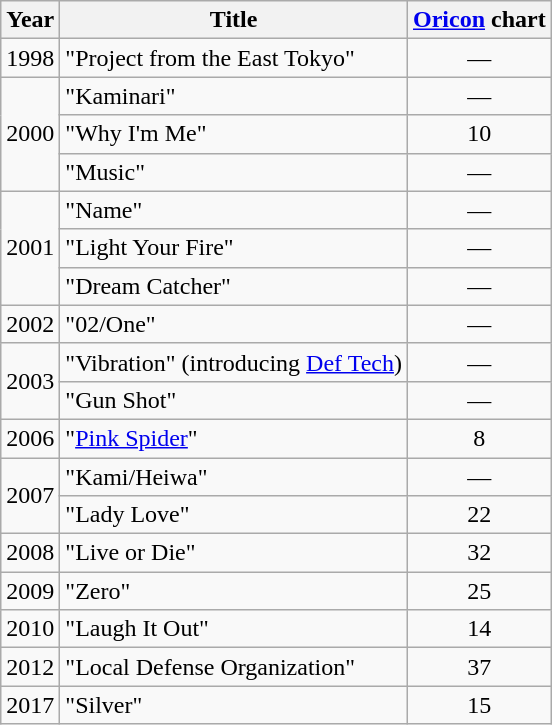<table class="wikitable">
<tr>
<th>Year</th>
<th>Title</th>
<th><a href='#'>Oricon</a> chart</th>
</tr>
<tr>
<td>1998</td>
<td>"Project from the East Tokyo"</td>
<td align="center">—</td>
</tr>
<tr>
<td rowspan="3">2000</td>
<td>"Kaminari"</td>
<td align="center">—</td>
</tr>
<tr>
<td>"Why I'm Me"</td>
<td align="center">10</td>
</tr>
<tr>
<td>"Music"</td>
<td align="center">—</td>
</tr>
<tr>
<td rowspan="3">2001</td>
<td>"Name"</td>
<td align="center">—</td>
</tr>
<tr>
<td>"Light Your Fire"</td>
<td align="center">—</td>
</tr>
<tr>
<td>"Dream Catcher"</td>
<td align="center">—</td>
</tr>
<tr>
<td>2002</td>
<td>"02/One"</td>
<td align="center">—</td>
</tr>
<tr>
<td rowspan="2">2003</td>
<td>"Vibration" (introducing <a href='#'>Def Tech</a>)</td>
<td align="center">—</td>
</tr>
<tr>
<td>"Gun Shot"</td>
<td align="center">—</td>
</tr>
<tr>
<td>2006</td>
<td>"<a href='#'>Pink Spider</a>"</td>
<td align="center">8</td>
</tr>
<tr>
<td rowspan="2">2007</td>
<td>"Kami/Heiwa"</td>
<td align="center">—</td>
</tr>
<tr>
<td>"Lady Love"</td>
<td align="center">22</td>
</tr>
<tr>
<td>2008</td>
<td>"Live or Die"</td>
<td align="center">32</td>
</tr>
<tr>
<td>2009</td>
<td>"Zero"</td>
<td align="center">25</td>
</tr>
<tr>
<td>2010</td>
<td>"Laugh It Out"</td>
<td align="center">14</td>
</tr>
<tr>
<td>2012</td>
<td>"Local Defense Organization"</td>
<td align="center">37</td>
</tr>
<tr>
<td>2017</td>
<td>"Silver"</td>
<td align="center">15</td>
</tr>
</table>
